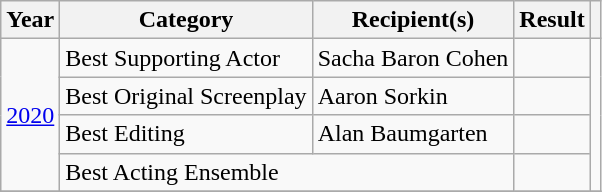<table class="wikitable unsortable plainrowheaders">
<tr>
<th scope="col">Year</th>
<th scope="col">Category</th>
<th scope="col">Recipient(s)</th>
<th scope="col">Result</th>
<th scope="col" class="unsortable"></th>
</tr>
<tr>
<td rowspan="4"><a href='#'>2020</a></td>
<td>Best Supporting Actor</td>
<td>Sacha Baron Cohen</td>
<td></td>
<td rowspan="4" align="center"></td>
</tr>
<tr>
<td>Best Original Screenplay</td>
<td>Aaron Sorkin</td>
<td></td>
</tr>
<tr>
<td>Best Editing</td>
<td>Alan Baumgarten</td>
<td></td>
</tr>
<tr>
<td colspan="2">Best Acting Ensemble</td>
<td></td>
</tr>
<tr>
</tr>
</table>
